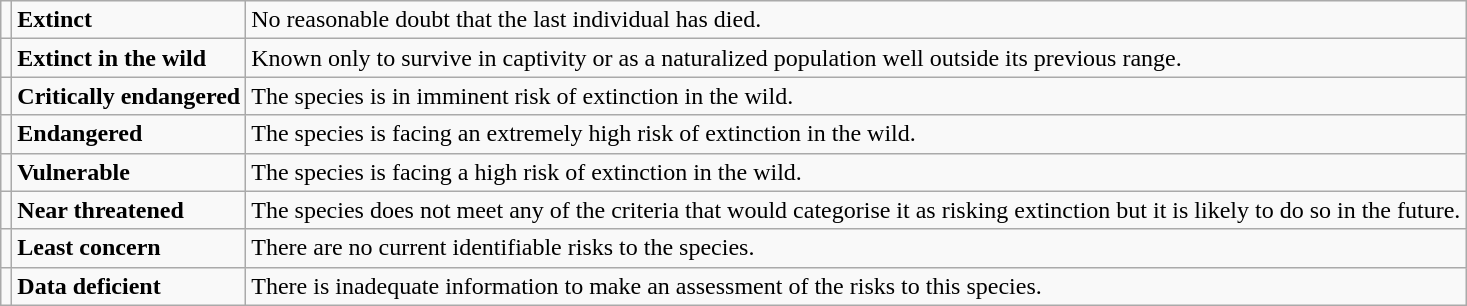<table class="wikitable" style="text-align:left">
<tr>
<td></td>
<td><strong>Extinct</strong></td>
<td>No reasonable doubt that the last individual has died.</td>
</tr>
<tr>
<td></td>
<td><strong>Extinct in the wild</strong></td>
<td>Known only to survive in captivity or as a naturalized population well outside its previous range.</td>
</tr>
<tr>
<td></td>
<td><strong>Critically endangered</strong></td>
<td>The species is in imminent risk of extinction in the wild.</td>
</tr>
<tr>
<td></td>
<td><strong>Endangered</strong></td>
<td>The species is facing an extremely high risk of extinction in the wild.</td>
</tr>
<tr>
<td></td>
<td><strong>Vulnerable</strong></td>
<td>The species is facing a high risk of extinction in the wild.</td>
</tr>
<tr>
<td></td>
<td><strong>Near threatened</strong></td>
<td>The species does not meet any of the criteria that would categorise it as risking extinction but it is likely to do so in the future.</td>
</tr>
<tr>
<td></td>
<td><strong>Least concern</strong></td>
<td>There are no current identifiable risks to the species.</td>
</tr>
<tr>
<td></td>
<td><strong>Data deficient</strong></td>
<td>There is inadequate information to make an assessment of the risks to this species.</td>
</tr>
</table>
